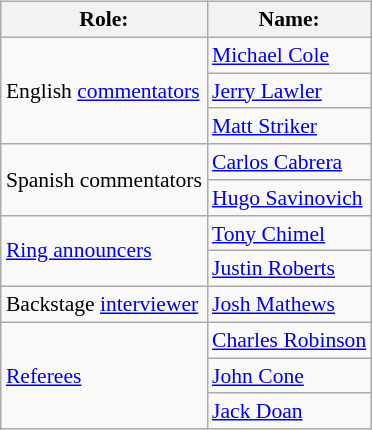<table class=wikitable style="font-size:90%; margin: 0.5em 0 0.5em 1em; float: right; clear: right;">
<tr>
<th>Role:</th>
<th>Name:</th>
</tr>
<tr>
<td rowspan=3>English <a href='#'>commentators</a></td>
<td><a href='#'>Michael Cole</a></td>
</tr>
<tr>
<td><a href='#'>Jerry Lawler</a></td>
</tr>
<tr>
<td><a href='#'>Matt Striker</a></td>
</tr>
<tr>
<td rowspan=2>Spanish commentators</td>
<td><a href='#'>Carlos Cabrera</a></td>
</tr>
<tr>
<td><a href='#'>Hugo Savinovich</a></td>
</tr>
<tr>
<td rowspan=2><a href='#'>Ring announcers</a></td>
<td><a href='#'>Tony Chimel</a> </td>
</tr>
<tr>
<td><a href='#'>Justin Roberts</a> </td>
</tr>
<tr>
<td>Backstage <a href='#'>interviewer</a></td>
<td><a href='#'>Josh Mathews</a></td>
</tr>
<tr>
<td rowspan=3><a href='#'>Referees</a></td>
<td><a href='#'>Charles Robinson</a></td>
</tr>
<tr>
<td><a href='#'>John Cone</a></td>
</tr>
<tr>
<td><a href='#'>Jack Doan</a></td>
</tr>
</table>
